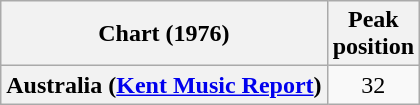<table class="wikitable plainrowheaders" style="text-align:center">
<tr>
<th>Chart (1976)</th>
<th>Peak<br>position</th>
</tr>
<tr>
<th scope="row">Australia (<a href='#'>Kent Music Report</a>)</th>
<td>32</td>
</tr>
</table>
